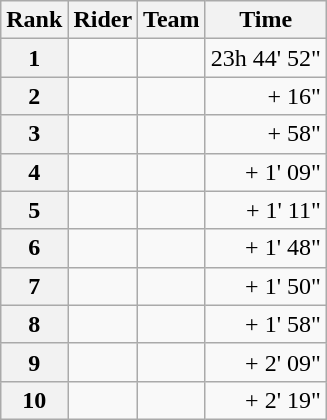<table class="wikitable" margin-bottom:0;">
<tr>
<th scope="col">Rank</th>
<th scope="col">Rider</th>
<th scope="col">Team</th>
<th scope="col">Time</th>
</tr>
<tr>
<th scope="row">1</th>
<td> </td>
<td></td>
<td align="right">23h 44' 52"</td>
</tr>
<tr>
<th scope="row">2</th>
<td></td>
<td></td>
<td align="right">+ 16"</td>
</tr>
<tr>
<th scope="row">3</th>
<td></td>
<td></td>
<td align="right">+ 58"</td>
</tr>
<tr>
<th scope="row">4</th>
<td></td>
<td></td>
<td align="right">+ 1' 09"</td>
</tr>
<tr>
<th scope="row">5</th>
<td></td>
<td></td>
<td align="right">+ 1' 11"</td>
</tr>
<tr>
<th scope="row">6</th>
<td></td>
<td></td>
<td align="right">+ 1' 48"</td>
</tr>
<tr>
<th scope="row">7</th>
<td></td>
<td></td>
<td align="right">+ 1' 50"</td>
</tr>
<tr>
<th scope="row">8</th>
<td></td>
<td></td>
<td align="right">+ 1' 58"</td>
</tr>
<tr>
<th scope="row">9</th>
<td></td>
<td></td>
<td align="right">+ 2' 09"</td>
</tr>
<tr>
<th scope="row">10</th>
<td></td>
<td></td>
<td align="right">+ 2' 19"</td>
</tr>
</table>
